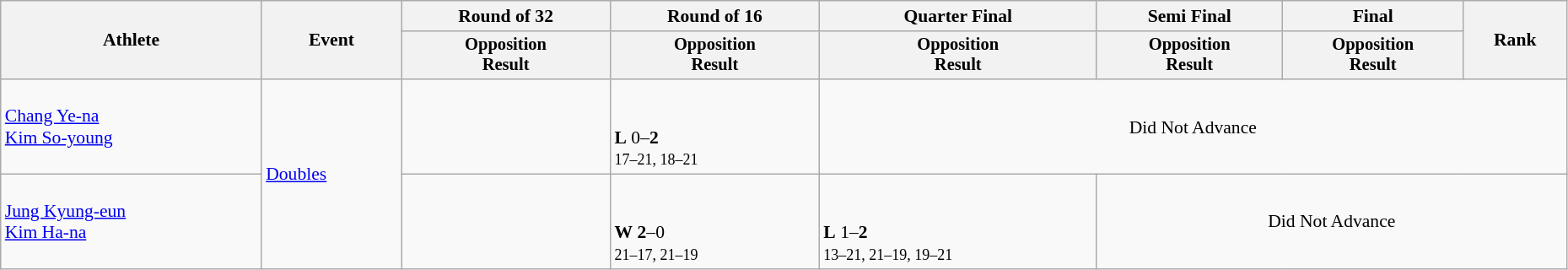<table class="wikitable" width="98%" style="text-align:left; font-size:90%">
<tr>
<th rowspan=2>Athlete</th>
<th rowspan=2>Event</th>
<th>Round of 32</th>
<th>Round of 16</th>
<th>Quarter Final</th>
<th>Semi Final</th>
<th>Final</th>
<th rowspan=2>Rank</th>
</tr>
<tr style="font-size:95%">
<th>Opposition<br>Result</th>
<th>Opposition<br>Result</th>
<th>Opposition<br>Result</th>
<th>Opposition<br>Result</th>
<th>Opposition<br>Result</th>
</tr>
<tr>
<td><a href='#'>Chang Ye-na</a><br><a href='#'>Kim So-young</a></td>
<td rowspan=2><a href='#'>Doubles</a></td>
<td></td>
<td><br><br><strong>L</strong> 0–<strong>2</strong><br><small>17–21, 18–21</small></td>
<td colspan=4 align="center">Did Not Advance</td>
</tr>
<tr>
<td><a href='#'>Jung Kyung-eun</a><br><a href='#'>Kim Ha-na</a></td>
<td></td>
<td><br><br><strong>W</strong> <strong>2</strong>–0<br><small>21–17, 21–19</small></td>
<td><br><br><strong>L</strong> 1–<strong>2</strong><br><small>13–21, 21–19, 19–21</small></td>
<td colspan=3 align="center">Did Not Advance</td>
</tr>
</table>
